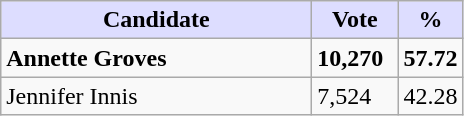<table class="wikitable">
<tr>
<th style="background:#ddf; width:200px;">Candidate</th>
<th style="background:#ddf; width:50px;">Vote</th>
<th style="background:#ddf; width:30px;">%</th>
</tr>
<tr>
<td><strong>Annette Groves</strong></td>
<td><strong>10,270</strong></td>
<td><strong>57.72</strong></td>
</tr>
<tr>
<td>Jennifer Innis</td>
<td>7,524</td>
<td>42.28</td>
</tr>
</table>
